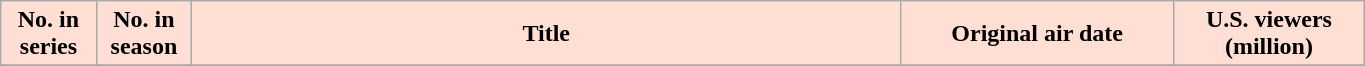<table class="wikitable plainrowheaders" style="width:72%;">
<tr>
<th scope="col" style="background-color: #ffdfd3; color: #000000;" width=7%>No. in<br>series</th>
<th scope="col" style="background-color: #ffdfd3; color: #000000;" width=7%>No. in<br>season</th>
<th scope="col" style="background-color: #ffdfd3; color: #000000;">Title</th>
<th scope="col" style="background-color: #ffdfd3; color: #000000;" width=20%>Original air date</th>
<th scope="col" style="background-color: #ffdfd3; color: #000000;" width=14%>U.S. viewers<br>(million)</th>
</tr>
<tr>
</tr>
</table>
